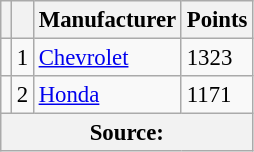<table class="wikitable" style="font-size: 95%;">
<tr>
<th scope="col"></th>
<th scope="col"></th>
<th scope="col">Manufacturer</th>
<th scope="col">Points</th>
</tr>
<tr>
<td align="left"></td>
<td align="center">1</td>
<td><a href='#'>Chevrolet</a></td>
<td>1323</td>
</tr>
<tr>
<td align="left"></td>
<td align="center">2</td>
<td><a href='#'>Honda</a></td>
<td>1171</td>
</tr>
<tr>
<th colspan=4>Source:</th>
</tr>
</table>
